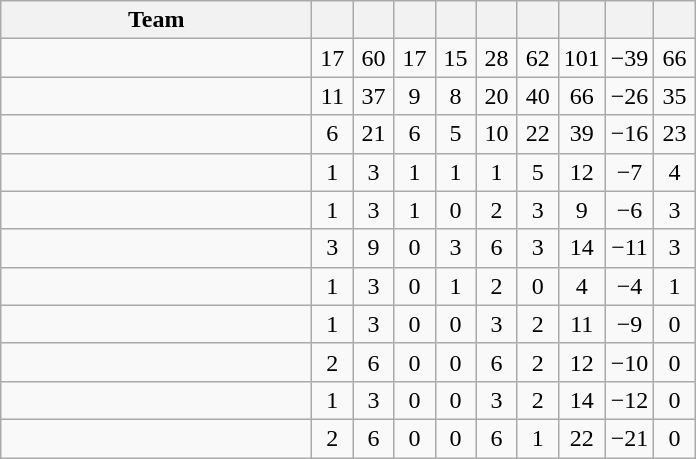<table class="wikitable sortable" style="text-align:center">
<tr>
<th width=200>Team</th>
<th width=20></th>
<th width=20></th>
<th width=20></th>
<th width=20></th>
<th width=20></th>
<th width=20></th>
<th width=20></th>
<th width=20></th>
<th width=20></th>
</tr>
<tr>
<td align=left></td>
<td>17</td>
<td>60</td>
<td>17</td>
<td>15</td>
<td>28</td>
<td>62</td>
<td>101</td>
<td>−39</td>
<td>66</td>
</tr>
<tr>
<td align=left></td>
<td>11</td>
<td>37</td>
<td>9</td>
<td>8</td>
<td>20</td>
<td>40</td>
<td>66</td>
<td>−26</td>
<td>35</td>
</tr>
<tr>
<td align=left></td>
<td>6</td>
<td>21</td>
<td>6</td>
<td>5</td>
<td>10</td>
<td>22</td>
<td>39</td>
<td>−16</td>
<td>23</td>
</tr>
<tr>
<td align=left></td>
<td>1</td>
<td>3</td>
<td>1</td>
<td>1</td>
<td>1</td>
<td>5</td>
<td>12</td>
<td>−7</td>
<td>4</td>
</tr>
<tr>
<td align=left></td>
<td>1</td>
<td>3</td>
<td>1</td>
<td>0</td>
<td>2</td>
<td>3</td>
<td>9</td>
<td>−6</td>
<td>3</td>
</tr>
<tr>
<td align=left></td>
<td>3</td>
<td>9</td>
<td>0</td>
<td>3</td>
<td>6</td>
<td>3</td>
<td>14</td>
<td>−11</td>
<td>3</td>
</tr>
<tr>
<td align=left></td>
<td>1</td>
<td>3</td>
<td>0</td>
<td>1</td>
<td>2</td>
<td>0</td>
<td>4</td>
<td>−4</td>
<td>1</td>
</tr>
<tr>
<td align=left></td>
<td>1</td>
<td>3</td>
<td>0</td>
<td>0</td>
<td>3</td>
<td>2</td>
<td>11</td>
<td>−9</td>
<td>0</td>
</tr>
<tr>
<td align=left></td>
<td>2</td>
<td>6</td>
<td>0</td>
<td>0</td>
<td>6</td>
<td>2</td>
<td>12</td>
<td>−10</td>
<td>0</td>
</tr>
<tr>
<td align=left></td>
<td>1</td>
<td>3</td>
<td>0</td>
<td>0</td>
<td>3</td>
<td>2</td>
<td>14</td>
<td>−12</td>
<td>0</td>
</tr>
<tr>
<td align=left></td>
<td>2</td>
<td>6</td>
<td>0</td>
<td>0</td>
<td>6</td>
<td>1</td>
<td>22</td>
<td>−21</td>
<td>0</td>
</tr>
</table>
